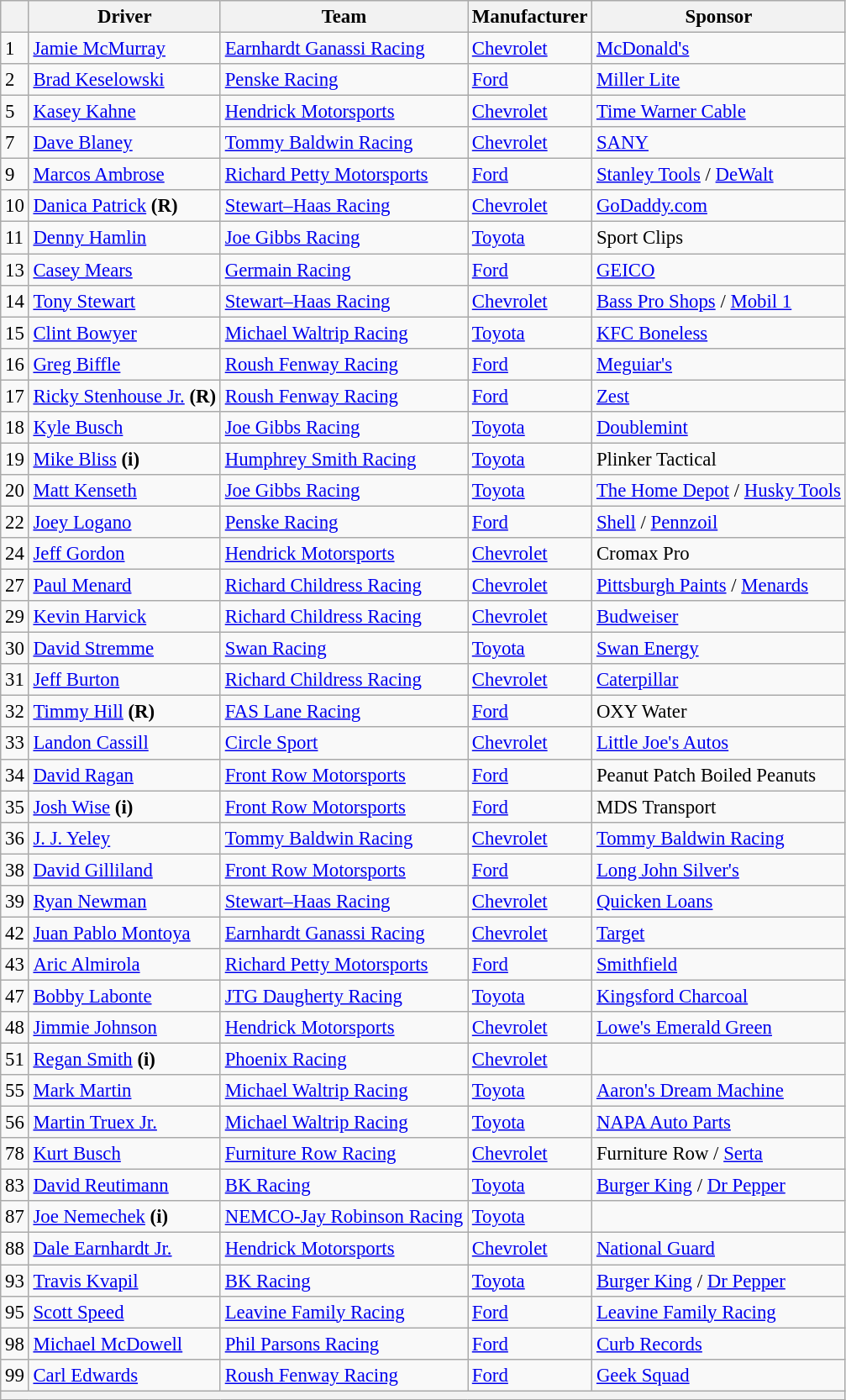<table class="wikitable" style="font-size:95%">
<tr>
<th></th>
<th>Driver</th>
<th>Team</th>
<th>Manufacturer</th>
<th>Sponsor</th>
</tr>
<tr>
<td>1</td>
<td><a href='#'>Jamie McMurray</a></td>
<td><a href='#'>Earnhardt Ganassi Racing</a></td>
<td><a href='#'>Chevrolet</a></td>
<td><a href='#'>McDonald's</a></td>
</tr>
<tr>
<td>2</td>
<td><a href='#'>Brad Keselowski</a></td>
<td><a href='#'>Penske Racing</a></td>
<td><a href='#'>Ford</a></td>
<td><a href='#'>Miller Lite</a></td>
</tr>
<tr>
<td>5</td>
<td><a href='#'>Kasey Kahne</a></td>
<td><a href='#'>Hendrick Motorsports</a></td>
<td><a href='#'>Chevrolet</a></td>
<td><a href='#'>Time Warner Cable</a></td>
</tr>
<tr>
<td>7</td>
<td><a href='#'>Dave Blaney</a></td>
<td><a href='#'>Tommy Baldwin Racing</a></td>
<td><a href='#'>Chevrolet</a></td>
<td><a href='#'>SANY</a></td>
</tr>
<tr>
<td>9</td>
<td><a href='#'>Marcos Ambrose</a></td>
<td><a href='#'>Richard Petty Motorsports</a></td>
<td><a href='#'>Ford</a></td>
<td><a href='#'>Stanley Tools</a> / <a href='#'>DeWalt</a></td>
</tr>
<tr>
<td>10</td>
<td><a href='#'>Danica Patrick</a> <strong>(R)</strong></td>
<td><a href='#'>Stewart–Haas Racing</a></td>
<td><a href='#'>Chevrolet</a></td>
<td><a href='#'>GoDaddy.com</a></td>
</tr>
<tr>
<td>11</td>
<td><a href='#'>Denny Hamlin</a></td>
<td><a href='#'>Joe Gibbs Racing</a></td>
<td><a href='#'>Toyota</a></td>
<td>Sport Clips</td>
</tr>
<tr>
<td>13</td>
<td><a href='#'>Casey Mears</a></td>
<td><a href='#'>Germain Racing</a></td>
<td><a href='#'>Ford</a></td>
<td><a href='#'>GEICO</a></td>
</tr>
<tr>
<td>14</td>
<td><a href='#'>Tony Stewart</a></td>
<td><a href='#'>Stewart–Haas Racing</a></td>
<td><a href='#'>Chevrolet</a></td>
<td><a href='#'>Bass Pro Shops</a> / <a href='#'>Mobil 1</a></td>
</tr>
<tr>
<td>15</td>
<td><a href='#'>Clint Bowyer</a></td>
<td><a href='#'>Michael Waltrip Racing</a></td>
<td><a href='#'>Toyota</a></td>
<td><a href='#'>KFC Boneless</a></td>
</tr>
<tr>
<td>16</td>
<td><a href='#'>Greg Biffle</a></td>
<td><a href='#'>Roush Fenway Racing</a></td>
<td><a href='#'>Ford</a></td>
<td><a href='#'>Meguiar's</a></td>
</tr>
<tr>
<td>17</td>
<td><a href='#'>Ricky Stenhouse Jr.</a> <strong>(R)</strong></td>
<td><a href='#'>Roush Fenway Racing</a></td>
<td><a href='#'>Ford</a></td>
<td><a href='#'>Zest</a></td>
</tr>
<tr>
<td>18</td>
<td><a href='#'>Kyle Busch</a></td>
<td><a href='#'>Joe Gibbs Racing</a></td>
<td><a href='#'>Toyota</a></td>
<td><a href='#'>Doublemint</a></td>
</tr>
<tr>
<td>19</td>
<td><a href='#'>Mike Bliss</a> <strong>(i)</strong></td>
<td><a href='#'>Humphrey Smith Racing</a></td>
<td><a href='#'>Toyota</a></td>
<td>Plinker Tactical</td>
</tr>
<tr>
<td>20</td>
<td><a href='#'>Matt Kenseth</a></td>
<td><a href='#'>Joe Gibbs Racing</a></td>
<td><a href='#'>Toyota</a></td>
<td><a href='#'>The Home Depot</a> / <a href='#'>Husky Tools</a></td>
</tr>
<tr>
<td>22</td>
<td><a href='#'>Joey Logano</a></td>
<td><a href='#'>Penske Racing</a></td>
<td><a href='#'>Ford</a></td>
<td><a href='#'>Shell</a> / <a href='#'>Pennzoil</a></td>
</tr>
<tr>
<td>24</td>
<td><a href='#'>Jeff Gordon</a></td>
<td><a href='#'>Hendrick Motorsports</a></td>
<td><a href='#'>Chevrolet</a></td>
<td>Cromax Pro</td>
</tr>
<tr>
<td>27</td>
<td><a href='#'>Paul Menard</a></td>
<td><a href='#'>Richard Childress Racing</a></td>
<td><a href='#'>Chevrolet</a></td>
<td><a href='#'>Pittsburgh Paints</a> / <a href='#'>Menards</a></td>
</tr>
<tr>
<td>29</td>
<td><a href='#'>Kevin Harvick</a></td>
<td><a href='#'>Richard Childress Racing</a></td>
<td><a href='#'>Chevrolet</a></td>
<td><a href='#'>Budweiser</a></td>
</tr>
<tr>
<td>30</td>
<td><a href='#'>David Stremme</a></td>
<td><a href='#'>Swan Racing</a></td>
<td><a href='#'>Toyota</a></td>
<td><a href='#'>Swan Energy</a></td>
</tr>
<tr>
<td>31</td>
<td><a href='#'>Jeff Burton</a></td>
<td><a href='#'>Richard Childress Racing</a></td>
<td><a href='#'>Chevrolet</a></td>
<td><a href='#'>Caterpillar</a></td>
</tr>
<tr>
<td>32</td>
<td><a href='#'>Timmy Hill</a> <strong>(R)</strong></td>
<td><a href='#'>FAS Lane Racing</a></td>
<td><a href='#'>Ford</a></td>
<td>OXY Water</td>
</tr>
<tr>
<td>33</td>
<td><a href='#'>Landon Cassill</a></td>
<td><a href='#'>Circle Sport</a></td>
<td><a href='#'>Chevrolet</a></td>
<td><a href='#'>Little Joe's Autos</a></td>
</tr>
<tr>
<td>34</td>
<td><a href='#'>David Ragan</a></td>
<td><a href='#'>Front Row Motorsports</a></td>
<td><a href='#'>Ford</a></td>
<td>Peanut Patch Boiled Peanuts</td>
</tr>
<tr>
<td>35</td>
<td><a href='#'>Josh Wise</a> <strong>(i)</strong></td>
<td><a href='#'>Front Row Motorsports</a></td>
<td><a href='#'>Ford</a></td>
<td>MDS Transport</td>
</tr>
<tr>
<td>36</td>
<td><a href='#'>J. J. Yeley</a></td>
<td><a href='#'>Tommy Baldwin Racing</a></td>
<td><a href='#'>Chevrolet</a></td>
<td><a href='#'>Tommy Baldwin Racing</a></td>
</tr>
<tr>
<td>38</td>
<td><a href='#'>David Gilliland</a></td>
<td><a href='#'>Front Row Motorsports</a></td>
<td><a href='#'>Ford</a></td>
<td><a href='#'>Long John Silver's</a></td>
</tr>
<tr>
<td>39</td>
<td><a href='#'>Ryan Newman</a></td>
<td><a href='#'>Stewart–Haas Racing</a></td>
<td><a href='#'>Chevrolet</a></td>
<td><a href='#'>Quicken Loans</a></td>
</tr>
<tr>
<td>42</td>
<td><a href='#'>Juan Pablo Montoya</a></td>
<td><a href='#'>Earnhardt Ganassi Racing</a></td>
<td><a href='#'>Chevrolet</a></td>
<td><a href='#'>Target</a></td>
</tr>
<tr>
<td>43</td>
<td><a href='#'>Aric Almirola</a></td>
<td><a href='#'>Richard Petty Motorsports</a></td>
<td><a href='#'>Ford</a></td>
<td><a href='#'>Smithfield</a></td>
</tr>
<tr>
<td>47</td>
<td><a href='#'>Bobby Labonte</a></td>
<td><a href='#'>JTG Daugherty Racing</a></td>
<td><a href='#'>Toyota</a></td>
<td><a href='#'>Kingsford Charcoal</a></td>
</tr>
<tr>
<td>48</td>
<td><a href='#'>Jimmie Johnson</a></td>
<td><a href='#'>Hendrick Motorsports</a></td>
<td><a href='#'>Chevrolet</a></td>
<td><a href='#'>Lowe's Emerald Green</a></td>
</tr>
<tr>
<td>51</td>
<td><a href='#'>Regan Smith</a> <strong>(i)</strong></td>
<td><a href='#'>Phoenix Racing</a></td>
<td><a href='#'>Chevrolet</a></td>
<td></td>
</tr>
<tr>
<td>55</td>
<td><a href='#'>Mark Martin</a></td>
<td><a href='#'>Michael Waltrip Racing</a></td>
<td><a href='#'>Toyota</a></td>
<td><a href='#'>Aaron's Dream Machine</a></td>
</tr>
<tr>
<td>56</td>
<td><a href='#'>Martin Truex Jr.</a></td>
<td><a href='#'>Michael Waltrip Racing</a></td>
<td><a href='#'>Toyota</a></td>
<td><a href='#'>NAPA Auto Parts</a></td>
</tr>
<tr>
<td>78</td>
<td><a href='#'>Kurt Busch</a></td>
<td><a href='#'>Furniture Row Racing</a></td>
<td><a href='#'>Chevrolet</a></td>
<td>Furniture Row / <a href='#'>Serta</a></td>
</tr>
<tr>
<td>83</td>
<td><a href='#'>David Reutimann</a></td>
<td><a href='#'>BK Racing</a></td>
<td><a href='#'>Toyota</a></td>
<td><a href='#'>Burger King</a> / <a href='#'>Dr Pepper</a></td>
</tr>
<tr>
<td>87</td>
<td><a href='#'>Joe Nemechek</a> <strong>(i)</strong></td>
<td><a href='#'>NEMCO-Jay Robinson Racing</a></td>
<td><a href='#'>Toyota</a></td>
<td></td>
</tr>
<tr>
<td>88</td>
<td><a href='#'>Dale Earnhardt Jr.</a></td>
<td><a href='#'>Hendrick Motorsports</a></td>
<td><a href='#'>Chevrolet</a></td>
<td><a href='#'>National Guard</a></td>
</tr>
<tr>
<td>93</td>
<td><a href='#'>Travis Kvapil</a></td>
<td><a href='#'>BK Racing</a></td>
<td><a href='#'>Toyota</a></td>
<td><a href='#'>Burger King</a> / <a href='#'>Dr Pepper</a></td>
</tr>
<tr>
<td>95</td>
<td><a href='#'>Scott Speed</a></td>
<td><a href='#'>Leavine Family Racing</a></td>
<td><a href='#'>Ford</a></td>
<td><a href='#'>Leavine Family Racing</a></td>
</tr>
<tr>
<td>98</td>
<td><a href='#'>Michael McDowell</a></td>
<td><a href='#'>Phil Parsons Racing</a></td>
<td><a href='#'>Ford</a></td>
<td><a href='#'>Curb Records</a></td>
</tr>
<tr>
<td>99</td>
<td><a href='#'>Carl Edwards</a></td>
<td><a href='#'>Roush Fenway Racing</a></td>
<td><a href='#'>Ford</a></td>
<td><a href='#'>Geek Squad</a></td>
</tr>
<tr>
<th colspan="5"></th>
</tr>
</table>
